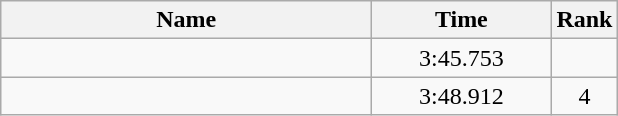<table class="wikitable" style="text-align:center;">
<tr>
<th style="width:15em">Name</th>
<th style="width:7em">Time</th>
<th>Rank</th>
</tr>
<tr>
<td align=left></td>
<td>3:45.753</td>
<td></td>
</tr>
<tr>
<td align=left></td>
<td>3:48.912</td>
<td>4</td>
</tr>
</table>
